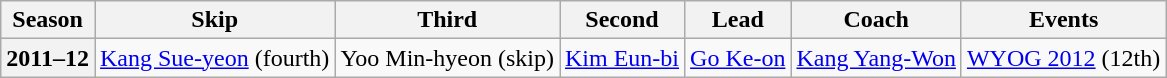<table class="wikitable">
<tr>
<th scope="col">Season</th>
<th scope="col">Skip</th>
<th scope="col">Third</th>
<th scope="col">Second</th>
<th scope="col">Lead</th>
<th scope="col">Coach</th>
<th scope="col">Events</th>
</tr>
<tr>
<th scope="row">2011–12</th>
<td><a href='#'>Kang Sue-yeon</a> (fourth)</td>
<td>Yoo Min-hyeon (skip)</td>
<td><a href='#'>Kim Eun-bi</a></td>
<td><a href='#'>Go Ke-on</a></td>
<td><a href='#'>Kang Yang-Won</a></td>
<td><a href='#'>WYOG 2012</a> (12th)</td>
</tr>
</table>
